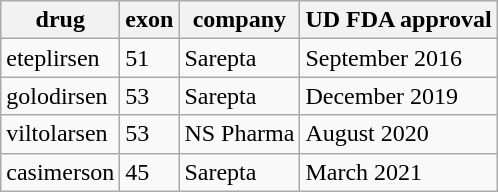<table class="wikitable">
<tr>
<th>drug</th>
<th>exon</th>
<th>company</th>
<th>UD FDA approval</th>
</tr>
<tr>
<td>eteplirsen</td>
<td>51</td>
<td>Sarepta</td>
<td>September 2016</td>
</tr>
<tr>
<td>golodirsen</td>
<td>53</td>
<td>Sarepta</td>
<td>December 2019</td>
</tr>
<tr>
<td>viltolarsen</td>
<td>53</td>
<td>NS Pharma</td>
<td>August 2020</td>
</tr>
<tr>
<td>casimerson</td>
<td>45</td>
<td>Sarepta</td>
<td>March 2021</td>
</tr>
</table>
